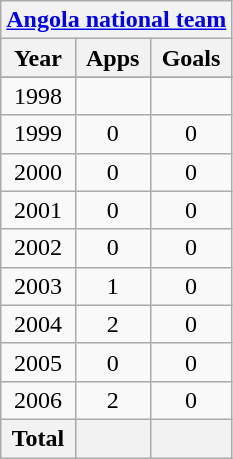<table class="wikitable" style="text-align:center">
<tr>
<th colspan=3><a href='#'>Angola national team</a></th>
</tr>
<tr>
<th>Year</th>
<th>Apps</th>
<th>Goals</th>
</tr>
<tr>
</tr>
<tr>
<td>1998</td>
<td></td>
<td></td>
</tr>
<tr>
<td>1999</td>
<td>0</td>
<td>0</td>
</tr>
<tr>
<td>2000</td>
<td>0</td>
<td>0</td>
</tr>
<tr>
<td>2001</td>
<td>0</td>
<td>0</td>
</tr>
<tr>
<td>2002</td>
<td>0</td>
<td>0</td>
</tr>
<tr>
<td>2003</td>
<td>1</td>
<td>0</td>
</tr>
<tr>
<td>2004</td>
<td>2</td>
<td>0</td>
</tr>
<tr>
<td>2005</td>
<td>0</td>
<td>0</td>
</tr>
<tr>
<td>2006</td>
<td>2</td>
<td>0</td>
</tr>
<tr>
<th>Total</th>
<th></th>
<th></th>
</tr>
</table>
